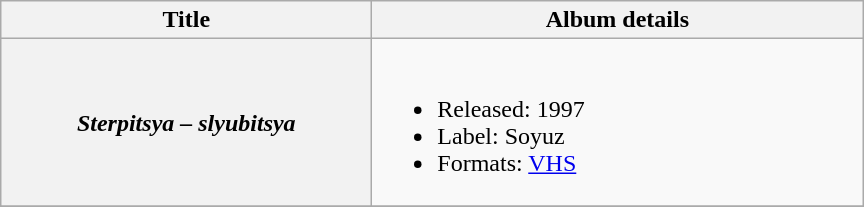<table class="wikitable plainrowheaders" style="text-align:center;">
<tr>
<th scope="col" style="width:15em;">Title</th>
<th scope="col" style="width:20em;">Album details</th>
</tr>
<tr>
<th scope="row"><em>Sterpitsya – slyubitsya</em></th>
<td align=left><br><ul><li>Released: 1997</li><li>Label: Soyuz</li><li>Formats: <a href='#'>VHS</a></li></ul></td>
</tr>
<tr>
</tr>
</table>
